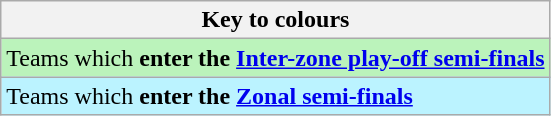<table class="wikitable">
<tr>
<th>Key to colours</th>
</tr>
<tr bgcolor=#BBF3BB>
<td>Teams which <strong>enter the <a href='#'>Inter-zone play-off semi-finals</a></strong></td>
</tr>
<tr bgcolor=#BBF3FF>
<td>Teams which <strong>enter the <a href='#'>Zonal semi-finals</a></strong></td>
</tr>
</table>
